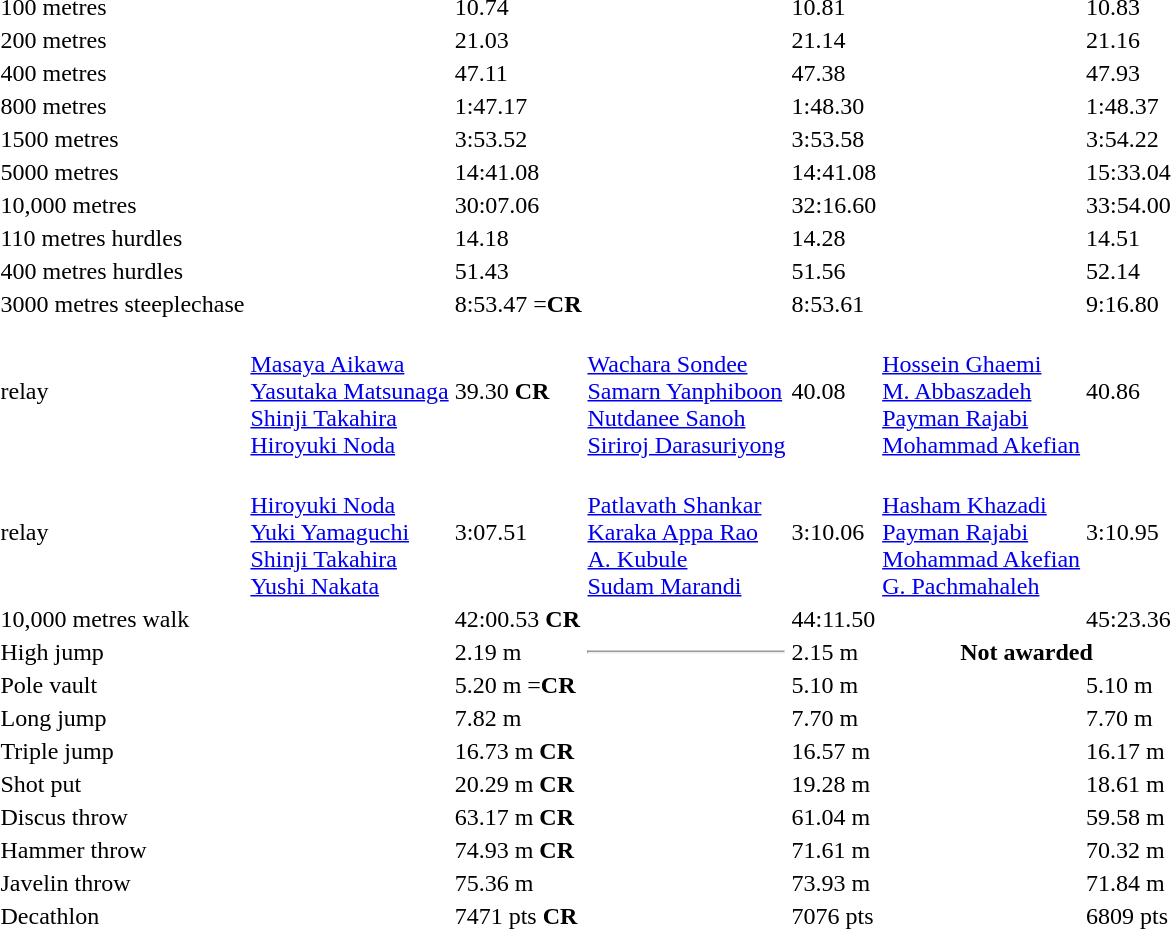<table>
<tr>
<td>100 metres</td>
<td></td>
<td>10.74</td>
<td></td>
<td>10.81</td>
<td></td>
<td>10.83</td>
</tr>
<tr>
<td>200 metres</td>
<td></td>
<td>21.03</td>
<td></td>
<td>21.14</td>
<td></td>
<td>21.16</td>
</tr>
<tr>
<td>400 metres</td>
<td></td>
<td>47.11</td>
<td></td>
<td>47.38</td>
<td></td>
<td>47.93</td>
</tr>
<tr>
<td>800 metres</td>
<td></td>
<td>1:47.17</td>
<td></td>
<td>1:48.30</td>
<td></td>
<td>1:48.37</td>
</tr>
<tr>
<td>1500 metres</td>
<td></td>
<td>3:53.52</td>
<td></td>
<td>3:53.58</td>
<td></td>
<td>3:54.22</td>
</tr>
<tr>
<td>5000 metres</td>
<td></td>
<td>14:41.08</td>
<td></td>
<td>14:41.08</td>
<td></td>
<td>15:33.04</td>
</tr>
<tr>
<td>10,000 metres</td>
<td></td>
<td>30:07.06</td>
<td></td>
<td>32:16.60</td>
<td></td>
<td>33:54.00</td>
</tr>
<tr>
<td>110 metres hurdles</td>
<td></td>
<td>14.18</td>
<td></td>
<td>14.28</td>
<td></td>
<td>14.51</td>
</tr>
<tr>
<td>400 metres hurdles</td>
<td></td>
<td>51.43</td>
<td></td>
<td>51.56</td>
<td></td>
<td>52.14</td>
</tr>
<tr>
<td>3000 metres steeplechase</td>
<td></td>
<td>8:53.47 =<strong>CR</strong></td>
<td></td>
<td>8:53.61</td>
<td></td>
<td>9:16.80</td>
</tr>
<tr>
<td> relay</td>
<td><br><a href='#'>Masaya Aikawa</a><br><a href='#'>Yasutaka Matsunaga</a><br><a href='#'>Shinji Takahira</a><br><a href='#'>Hiroyuki Noda</a></td>
<td>39.30 <strong>CR</strong></td>
<td><br><a href='#'>Wachara Sondee</a><br><a href='#'>Samarn Yanphiboon</a><br><a href='#'>Nutdanee Sanoh</a><br><a href='#'>Siriroj Darasuriyong</a></td>
<td>40.08</td>
<td><br><a href='#'>Hossein Ghaemi</a><br><a href='#'>M. Abbaszadeh</a><br><a href='#'>Payman Rajabi</a><br><a href='#'>Mohammad Akefian</a></td>
<td>40.86</td>
</tr>
<tr>
<td> relay</td>
<td><br><a href='#'>Hiroyuki Noda</a><br><a href='#'>Yuki Yamaguchi</a><br><a href='#'>Shinji Takahira</a><br><a href='#'>Yushi Nakata</a></td>
<td>3:07.51</td>
<td><br><a href='#'>Patlavath Shankar</a><br><a href='#'>Karaka Appa Rao</a><br><a href='#'>A. Kubule</a><br><a href='#'>Sudam Marandi</a></td>
<td>3:10.06</td>
<td><br><a href='#'>Hasham Khazadi</a><br><a href='#'>Payman Rajabi</a><br><a href='#'>Mohammad Akefian</a><br><a href='#'>G. Pachmahaleh</a></td>
<td>3:10.95</td>
</tr>
<tr>
<td>10,000 metres walk</td>
<td></td>
<td>42:00.53 <strong>CR</strong></td>
<td></td>
<td>44:11.50</td>
<td></td>
<td>45:23.36</td>
</tr>
<tr>
<td>High jump</td>
<td></td>
<td>2.19 m</td>
<td><hr></td>
<td>2.15 m</td>
<th colspan=2>Not awarded</th>
</tr>
<tr>
<td>Pole vault</td>
<td></td>
<td>5.20 m =<strong>CR</strong></td>
<td></td>
<td>5.10 m</td>
<td></td>
<td>5.10 m</td>
</tr>
<tr>
<td>Long jump</td>
<td></td>
<td>7.82 m</td>
<td></td>
<td>7.70 m</td>
<td></td>
<td>7.70 m</td>
</tr>
<tr>
<td>Triple jump</td>
<td></td>
<td>16.73 m <strong>CR</strong></td>
<td></td>
<td>16.57 m</td>
<td></td>
<td>16.17 m</td>
</tr>
<tr>
<td>Shot put</td>
<td></td>
<td>20.29 m <strong>CR</strong></td>
<td></td>
<td>19.28 m</td>
<td></td>
<td>18.61 m</td>
</tr>
<tr>
<td>Discus throw</td>
<td></td>
<td>63.17 m <strong>CR</strong></td>
<td></td>
<td>61.04 m</td>
<td></td>
<td>59.58 m</td>
</tr>
<tr>
<td>Hammer throw</td>
<td></td>
<td>74.93 m <strong>CR</strong></td>
<td></td>
<td>71.61 m</td>
<td></td>
<td>70.32 m</td>
</tr>
<tr>
<td>Javelin throw</td>
<td></td>
<td>75.36 m</td>
<td></td>
<td>73.93 m</td>
<td></td>
<td>71.84 m</td>
</tr>
<tr>
<td>Decathlon</td>
<td></td>
<td>7471 pts <strong>CR</strong></td>
<td></td>
<td>7076 pts</td>
<td></td>
<td>6809 pts</td>
</tr>
</table>
